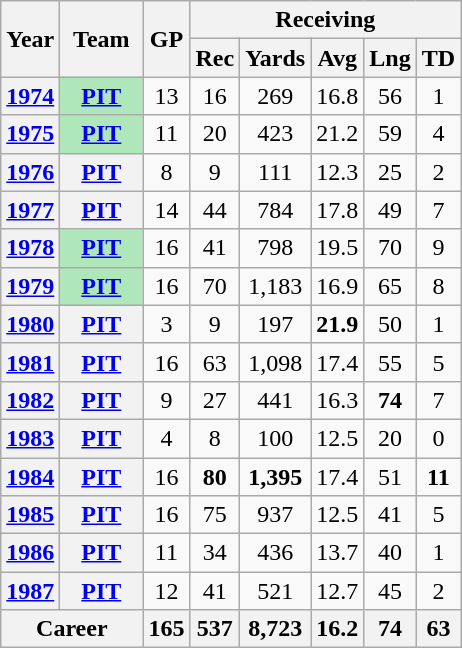<table class="wikitable" style="text-align:center;">
<tr>
<th rowspan="2">Year</th>
<th rowspan="2">Team</th>
<th rowspan="2">GP</th>
<th colspan="5">Receiving</th>
</tr>
<tr>
<th>Rec</th>
<th>Yards</th>
<th>Avg</th>
<th>Lng</th>
<th>TD</th>
</tr>
<tr>
<th><a href='#'>1974</a></th>
<th style="background:#afe6ba; width:3em;"><a href='#'>PIT</a></th>
<td>13</td>
<td>16</td>
<td>269</td>
<td>16.8</td>
<td>56</td>
<td>1</td>
</tr>
<tr>
<th><a href='#'>1975</a></th>
<th style="background:#afe6ba; width:3em;"><a href='#'>PIT</a></th>
<td>11</td>
<td>20</td>
<td>423</td>
<td>21.2</td>
<td>59</td>
<td>4</td>
</tr>
<tr>
<th><a href='#'>1976</a></th>
<th><a href='#'>PIT</a></th>
<td>8</td>
<td>9</td>
<td>111</td>
<td>12.3</td>
<td>25</td>
<td>2</td>
</tr>
<tr>
<th><a href='#'>1977</a></th>
<th><a href='#'>PIT</a></th>
<td>14</td>
<td>44</td>
<td>784</td>
<td>17.8</td>
<td>49</td>
<td>7</td>
</tr>
<tr>
<th><a href='#'>1978</a></th>
<th style="background:#afe6ba; width:3em;"><a href='#'>PIT</a></th>
<td>16</td>
<td>41</td>
<td>798</td>
<td>19.5</td>
<td>70</td>
<td>9</td>
</tr>
<tr>
<th><a href='#'>1979</a></th>
<th style="background:#afe6ba; width:3em;"><a href='#'>PIT</a></th>
<td>16</td>
<td>70</td>
<td>1,183</td>
<td>16.9</td>
<td>65</td>
<td>8</td>
</tr>
<tr>
<th><a href='#'>1980</a></th>
<th><a href='#'>PIT</a></th>
<td>3</td>
<td>9</td>
<td>197</td>
<td><strong>21.9</strong></td>
<td>50</td>
<td>1</td>
</tr>
<tr>
<th><a href='#'>1981</a></th>
<th><a href='#'>PIT</a></th>
<td>16</td>
<td>63</td>
<td>1,098</td>
<td>17.4</td>
<td>55</td>
<td>5</td>
</tr>
<tr>
<th><a href='#'>1982</a></th>
<th><a href='#'>PIT</a></th>
<td>9</td>
<td>27</td>
<td>441</td>
<td>16.3</td>
<td><strong>74</strong></td>
<td>7</td>
</tr>
<tr>
<th><a href='#'>1983</a></th>
<th><a href='#'>PIT</a></th>
<td>4</td>
<td>8</td>
<td>100</td>
<td>12.5</td>
<td>20</td>
<td>0</td>
</tr>
<tr>
<th><a href='#'>1984</a></th>
<th><a href='#'>PIT</a></th>
<td>16</td>
<td><strong>80</strong></td>
<td><strong>1,395</strong></td>
<td>17.4</td>
<td>51</td>
<td><strong>11</strong></td>
</tr>
<tr>
<th><a href='#'>1985</a></th>
<th><a href='#'>PIT</a></th>
<td>16</td>
<td>75</td>
<td>937</td>
<td>12.5</td>
<td>41</td>
<td>5</td>
</tr>
<tr>
<th><a href='#'>1986</a></th>
<th><a href='#'>PIT</a></th>
<td>11</td>
<td>34</td>
<td>436</td>
<td>13.7</td>
<td>40</td>
<td>1</td>
</tr>
<tr>
<th><a href='#'>1987</a></th>
<th><a href='#'>PIT</a></th>
<td>12</td>
<td>41</td>
<td>521</td>
<td>12.7</td>
<td>45</td>
<td>2</td>
</tr>
<tr>
<th colspan="2">Career</th>
<th>165</th>
<th>537</th>
<th>8,723</th>
<th>16.2</th>
<th>74</th>
<th>63</th>
</tr>
</table>
